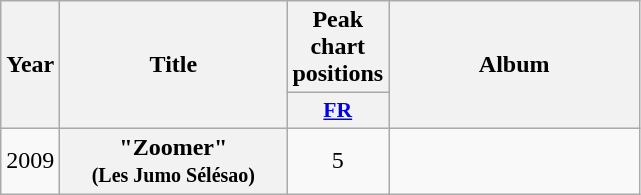<table class="wikitable plainrowheaders" style="text-align:center;">
<tr>
<th scope="col" rowspan="2" style="width:2em;">Year</th>
<th scope="col" rowspan="2" style="width:9em;">Title</th>
<th scope="col" colspan="1">Peak chart positions</th>
<th scope="col" rowspan="2" style="width:10em;">Album</th>
</tr>
<tr>
<th scope="col" style="width:3em;font-size:90%;"><a href='#'>FR</a></th>
</tr>
<tr>
<td>2009</td>
<th scope="row">"Zoomer" <br><small>(Les Jumo Sélésao)</small></th>
<td>5 <br></td>
<td></td>
</tr>
</table>
